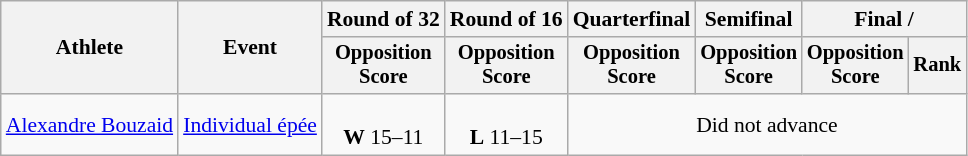<table class="wikitable" style="font-size:90%">
<tr>
<th rowspan="2">Athlete</th>
<th rowspan="2">Event</th>
<th>Round of 32</th>
<th>Round of 16</th>
<th>Quarterfinal</th>
<th>Semifinal</th>
<th colspan=2>Final / </th>
</tr>
<tr style="font-size:95%">
<th>Opposition <br> Score</th>
<th>Opposition <br> Score</th>
<th>Opposition <br> Score</th>
<th>Opposition <br> Score</th>
<th>Opposition <br> Score</th>
<th>Rank</th>
</tr>
<tr align=center>
<td align=left><a href='#'>Alexandre Bouzaid</a></td>
<td align=left><a href='#'>Individual épée</a></td>
<td><br><strong>W</strong> 15–11</td>
<td><br><strong>L</strong> 11–15</td>
<td colspan=4>Did not advance</td>
</tr>
</table>
